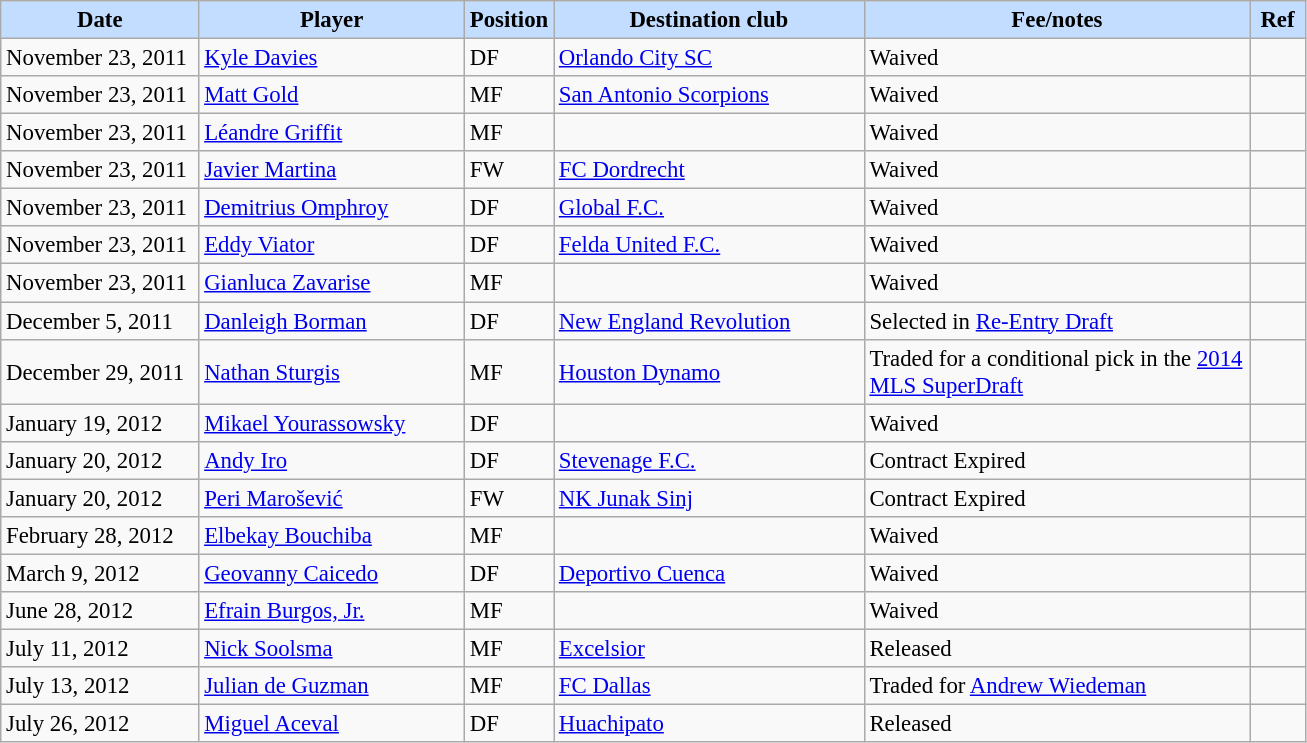<table class="wikitable" style="text-align:left; font-size:95%;">
<tr>
<th style="background:#c2ddff; width:125px;">Date</th>
<th style="background:#c2ddff; width:170px;">Player</th>
<th style="background:#c2ddff; width:50px;">Position</th>
<th style="background:#c2ddff; width:200px;">Destination club</th>
<th style="background:#c2ddff; width:250px;">Fee/notes</th>
<th style="background:#c2ddff; width:30px;">Ref</th>
</tr>
<tr>
<td>November 23, 2011</td>
<td> <a href='#'>Kyle Davies</a></td>
<td>DF</td>
<td> <a href='#'>Orlando City SC</a></td>
<td>Waived</td>
<td></td>
</tr>
<tr>
<td>November 23, 2011</td>
<td> <a href='#'>Matt Gold</a></td>
<td>MF</td>
<td> <a href='#'>San Antonio Scorpions</a></td>
<td>Waived</td>
<td></td>
</tr>
<tr>
<td>November 23, 2011</td>
<td> <a href='#'>Léandre Griffit</a></td>
<td>MF</td>
<td></td>
<td>Waived</td>
<td></td>
</tr>
<tr>
<td>November 23, 2011</td>
<td> <a href='#'>Javier Martina</a></td>
<td>FW</td>
<td> <a href='#'>FC Dordrecht</a></td>
<td>Waived</td>
<td></td>
</tr>
<tr>
<td>November 23, 2011</td>
<td> <a href='#'>Demitrius Omphroy</a></td>
<td>DF</td>
<td> <a href='#'>Global F.C.</a></td>
<td>Waived</td>
<td></td>
</tr>
<tr>
<td>November 23, 2011</td>
<td> <a href='#'>Eddy Viator</a></td>
<td>DF</td>
<td> <a href='#'>Felda United F.C.</a></td>
<td>Waived</td>
<td></td>
</tr>
<tr>
<td>November 23, 2011</td>
<td> <a href='#'>Gianluca Zavarise</a></td>
<td>MF</td>
<td></td>
<td>Waived</td>
<td></td>
</tr>
<tr>
<td>December 5, 2011</td>
<td> <a href='#'>Danleigh Borman</a></td>
<td>DF</td>
<td> <a href='#'>New England Revolution</a></td>
<td>Selected in <a href='#'>Re-Entry Draft</a></td>
<td></td>
</tr>
<tr>
<td>December 29, 2011</td>
<td> <a href='#'>Nathan Sturgis</a></td>
<td>MF</td>
<td> <a href='#'>Houston Dynamo</a></td>
<td>Traded for a conditional pick in the <a href='#'>2014 MLS SuperDraft</a></td>
<td></td>
</tr>
<tr>
<td>January 19, 2012</td>
<td> <a href='#'>Mikael Yourassowsky</a></td>
<td>DF</td>
<td></td>
<td>Waived</td>
<td></td>
</tr>
<tr>
<td>January 20, 2012</td>
<td> <a href='#'>Andy Iro</a></td>
<td>DF</td>
<td> <a href='#'>Stevenage F.C.</a></td>
<td>Contract Expired</td>
<td></td>
</tr>
<tr>
<td>January 20, 2012</td>
<td> <a href='#'>Peri Marošević</a></td>
<td>FW</td>
<td> <a href='#'>NK Junak Sinj</a></td>
<td>Contract Expired</td>
<td></td>
</tr>
<tr>
<td>February 28, 2012</td>
<td> <a href='#'>Elbekay Bouchiba</a></td>
<td>MF</td>
<td></td>
<td>Waived</td>
<td></td>
</tr>
<tr>
<td>March 9, 2012</td>
<td> <a href='#'>Geovanny Caicedo</a></td>
<td>DF</td>
<td> <a href='#'>Deportivo Cuenca</a></td>
<td>Waived</td>
<td></td>
</tr>
<tr>
<td>June 28, 2012</td>
<td> <a href='#'>Efrain Burgos, Jr.</a></td>
<td>MF</td>
<td></td>
<td>Waived</td>
<td></td>
</tr>
<tr>
<td>July 11, 2012</td>
<td> <a href='#'>Nick Soolsma</a></td>
<td>MF</td>
<td> <a href='#'>Excelsior</a></td>
<td>Released</td>
<td></td>
</tr>
<tr>
<td>July 13, 2012</td>
<td> <a href='#'>Julian de Guzman</a></td>
<td>MF</td>
<td> <a href='#'>FC Dallas</a></td>
<td>Traded for <a href='#'>Andrew Wiedeman</a></td>
<td></td>
</tr>
<tr>
<td>July 26, 2012</td>
<td> <a href='#'>Miguel Aceval</a></td>
<td>DF</td>
<td> <a href='#'>Huachipato</a></td>
<td>Released</td>
<td></td>
</tr>
</table>
